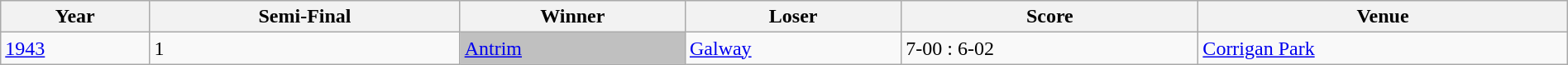<table class="wikitable" width=100%>
<tr>
<th>Year</th>
<th>Semi-Final</th>
<th>Winner</th>
<th>Loser</th>
<th>Score</th>
<th>Venue</th>
</tr>
<tr>
<td rowspan=1><a href='#'>1943</a></td>
<td>1</td>
<td style="background-color:#C0C0C0"><a href='#'>Antrim</a></td>
<td><a href='#'>Galway</a></td>
<td>7-00 : 6-02</td>
<td><a href='#'>Corrigan Park</a></td>
</tr>
</table>
